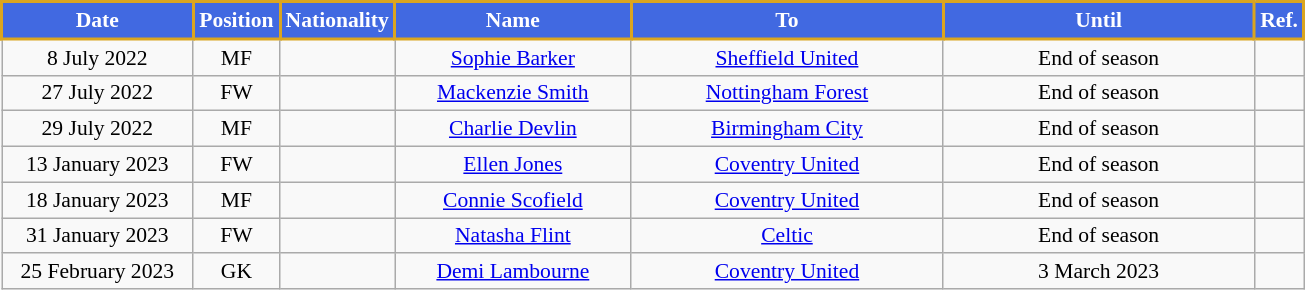<table class="wikitable" style="text-align:center; font-size:90%; ">
<tr>
<th style="background:royalblue;;color:white;border:2px solid #DAA520; width:120px;">Date</th>
<th style="background:royalblue;color:white;border:2px solid #DAA520; width:50px;">Position</th>
<th style="background:royalblue;color:white;border:2px solid #DAA520; width:50px;">Nationality</th>
<th style="background:royalblue;color:white;border:2px solid #DAA520; width:150px;">Name</th>
<th style="background:royalblue;color:white;border:2px solid #DAA520; width:200px;">To</th>
<th style="background:royalblue;color:white;border:2px solid #DAA520; width:200px;">Until</th>
<th style="background:royalblue;color:white;border:2px solid #DAA520; width:25px;">Ref.</th>
</tr>
<tr>
<td>8 July 2022</td>
<td>MF</td>
<td></td>
<td><a href='#'>Sophie Barker</a></td>
<td> <a href='#'>Sheffield United</a></td>
<td>End of season</td>
<td></td>
</tr>
<tr>
<td>27 July 2022</td>
<td>FW</td>
<td></td>
<td><a href='#'>Mackenzie Smith</a></td>
<td> <a href='#'>Nottingham Forest</a></td>
<td>End of season</td>
<td></td>
</tr>
<tr>
<td>29 July 2022</td>
<td>MF</td>
<td></td>
<td><a href='#'>Charlie Devlin</a></td>
<td> <a href='#'>Birmingham City</a></td>
<td>End of season</td>
<td></td>
</tr>
<tr>
<td>13 January 2023</td>
<td>FW</td>
<td></td>
<td><a href='#'>Ellen Jones</a></td>
<td> <a href='#'>Coventry United</a></td>
<td>End of season</td>
<td></td>
</tr>
<tr>
<td>18 January 2023</td>
<td>MF</td>
<td></td>
<td><a href='#'>Connie Scofield</a></td>
<td> <a href='#'>Coventry United</a></td>
<td>End of season</td>
<td></td>
</tr>
<tr>
<td>31 January 2023</td>
<td>FW</td>
<td></td>
<td><a href='#'>Natasha Flint</a></td>
<td> <a href='#'>Celtic</a></td>
<td>End of season</td>
<td></td>
</tr>
<tr>
<td>25 February 2023</td>
<td>GK</td>
<td></td>
<td><a href='#'>Demi Lambourne</a></td>
<td> <a href='#'>Coventry United</a></td>
<td>3 March 2023</td>
<td></td>
</tr>
</table>
